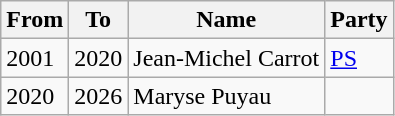<table class="wikitable">
<tr>
<th>From</th>
<th>To</th>
<th>Name</th>
<th>Party</th>
</tr>
<tr>
<td>2001</td>
<td>2020</td>
<td>Jean-Michel Carrot</td>
<td><a href='#'>PS</a></td>
</tr>
<tr>
<td>2020</td>
<td>2026</td>
<td>Maryse Puyau</td>
<td></td>
</tr>
</table>
